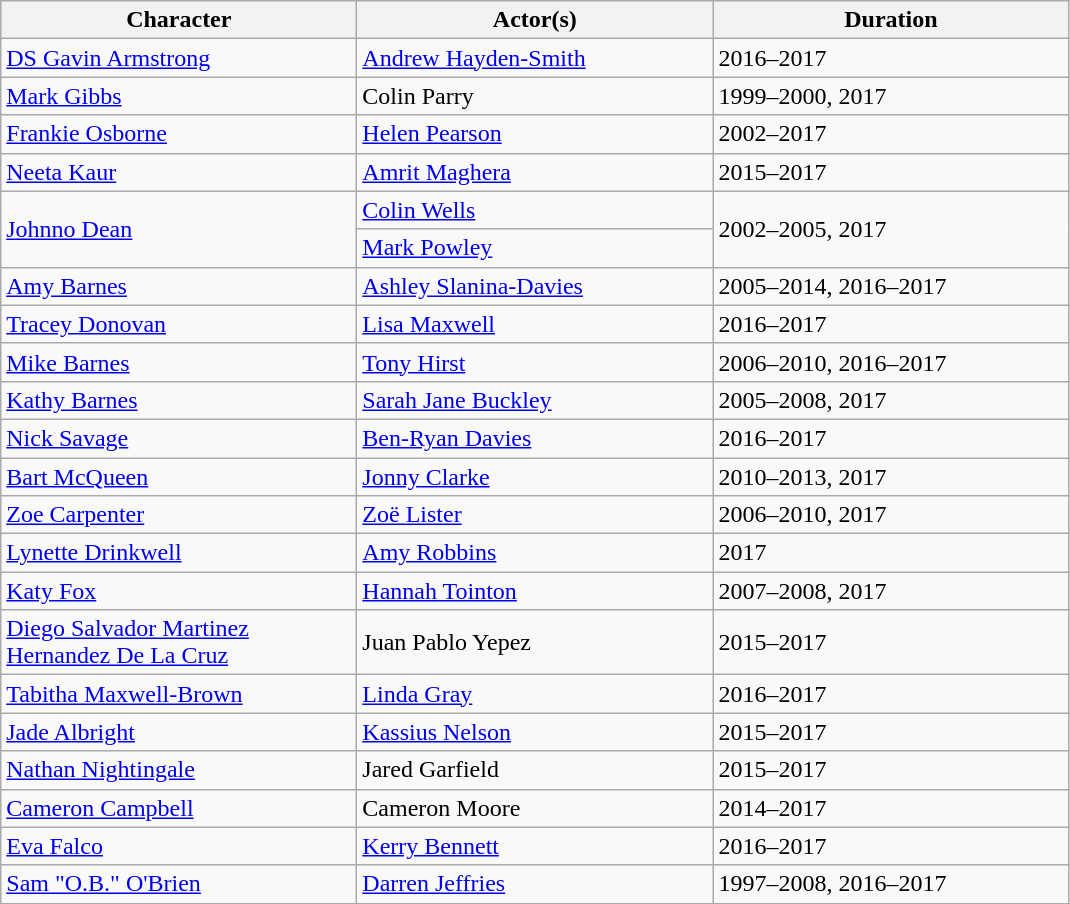<table class="wikitable sortable sticky-header">
<tr>
<th scope="col" style="width:230px;">Character</th>
<th scope="col" style="width:230px;">Actor(s)</th>
<th scope="col" style="width:230px;">Duration</th>
</tr>
<tr>
<td><a href='#'>DS Gavin Armstrong</a></td>
<td><a href='#'>Andrew Hayden-Smith</a></td>
<td>2016–2017</td>
</tr>
<tr>
<td><a href='#'>Mark Gibbs</a></td>
<td>Colin Parry</td>
<td>1999–2000, 2017</td>
</tr>
<tr>
<td><a href='#'>Frankie Osborne</a></td>
<td><a href='#'>Helen Pearson</a></td>
<td>2002–2017</td>
</tr>
<tr>
<td><a href='#'>Neeta Kaur</a></td>
<td><a href='#'>Amrit Maghera</a></td>
<td>2015–2017</td>
</tr>
<tr>
<td rowspan="2"><a href='#'>Johnno Dean</a></td>
<td><a href='#'>Colin Wells</a></td>
<td rowspan="2">2002–2005, 2017</td>
</tr>
<tr>
<td><a href='#'>Mark Powley</a></td>
</tr>
<tr>
<td><a href='#'>Amy Barnes</a></td>
<td><a href='#'>Ashley Slanina-Davies</a></td>
<td>2005–2014, 2016–2017</td>
</tr>
<tr>
<td><a href='#'>Tracey Donovan</a></td>
<td><a href='#'>Lisa Maxwell</a></td>
<td>2016–2017</td>
</tr>
<tr>
<td><a href='#'>Mike Barnes</a></td>
<td><a href='#'>Tony Hirst</a></td>
<td>2006–2010, 2016–2017</td>
</tr>
<tr>
<td><a href='#'>Kathy Barnes</a></td>
<td><a href='#'>Sarah Jane Buckley</a></td>
<td>2005–2008, 2017</td>
</tr>
<tr>
<td><a href='#'>Nick Savage</a></td>
<td><a href='#'>Ben-Ryan Davies</a></td>
<td>2016–2017</td>
</tr>
<tr>
<td><a href='#'>Bart McQueen</a></td>
<td><a href='#'>Jonny Clarke</a></td>
<td>2010–2013, 2017</td>
</tr>
<tr>
<td><a href='#'>Zoe Carpenter</a></td>
<td><a href='#'>Zoë Lister</a></td>
<td>2006–2010, 2017</td>
</tr>
<tr>
<td><a href='#'>Lynette Drinkwell</a></td>
<td><a href='#'>Amy Robbins</a></td>
<td>2017</td>
</tr>
<tr>
<td><a href='#'>Katy Fox</a></td>
<td><a href='#'>Hannah Tointon</a></td>
<td>2007–2008, 2017</td>
</tr>
<tr>
<td><a href='#'>Diego Salvador Martinez Hernandez De La Cruz</a></td>
<td>Juan Pablo Yepez</td>
<td>2015–2017</td>
</tr>
<tr>
<td><a href='#'>Tabitha Maxwell-Brown</a></td>
<td><a href='#'>Linda Gray</a></td>
<td>2016–2017</td>
</tr>
<tr>
<td><a href='#'>Jade Albright</a></td>
<td><a href='#'>Kassius Nelson</a></td>
<td>2015–2017</td>
</tr>
<tr>
<td><a href='#'>Nathan Nightingale</a></td>
<td>Jared Garfield</td>
<td>2015–2017</td>
</tr>
<tr>
<td><a href='#'>Cameron Campbell</a></td>
<td>Cameron Moore</td>
<td>2014–2017</td>
</tr>
<tr>
<td><a href='#'>Eva Falco</a></td>
<td><a href='#'>Kerry Bennett</a></td>
<td>2016–2017</td>
</tr>
<tr>
<td><a href='#'>Sam "O.B." O'Brien</a></td>
<td><a href='#'>Darren Jeffries</a></td>
<td>1997–2008, 2016–2017</td>
</tr>
<tr>
</tr>
</table>
